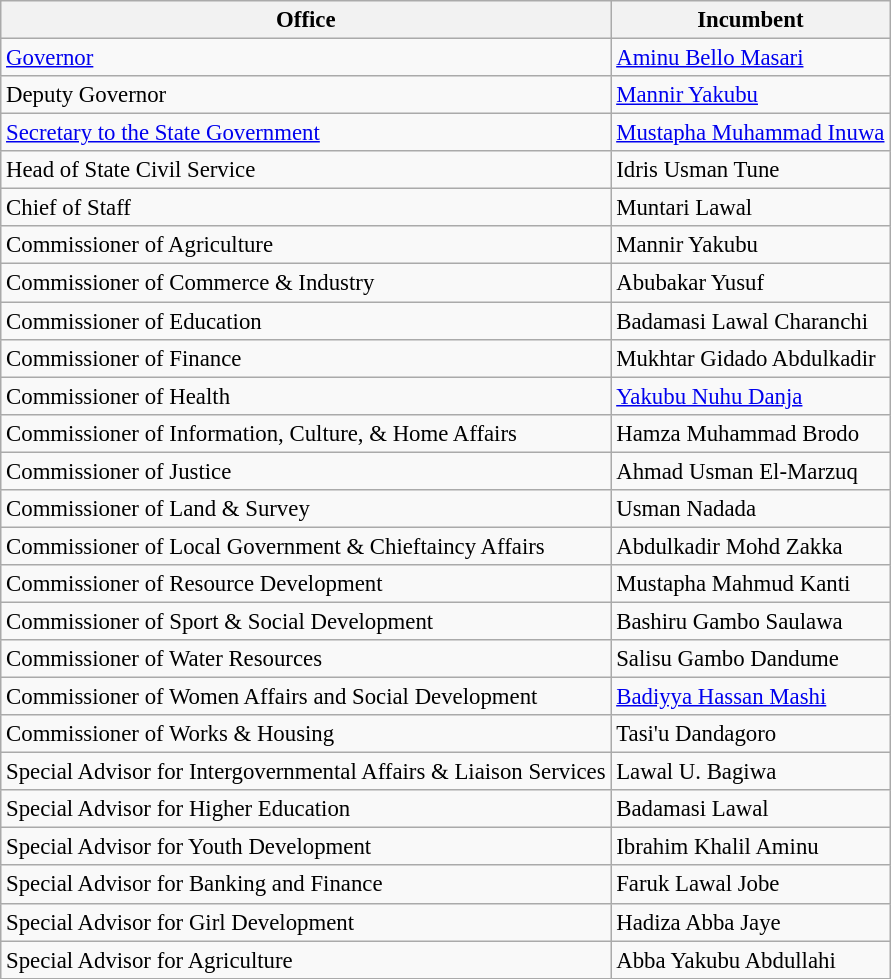<table class="wikitable" style="font-size: 95%;">
<tr>
<th>Office</th>
<th>Incumbent</th>
</tr>
<tr>
<td><a href='#'>Governor</a></td>
<td><a href='#'>Aminu Bello Masari</a></td>
</tr>
<tr>
<td>Deputy Governor</td>
<td><a href='#'>Mannir Yakubu</a></td>
</tr>
<tr>
<td><a href='#'>Secretary to the State Government</a></td>
<td><a href='#'>Mustapha Muhammad Inuwa</a></td>
</tr>
<tr>
<td>Head of State Civil Service</td>
<td>Idris Usman Tune</td>
</tr>
<tr>
<td>Chief of Staff</td>
<td>Muntari Lawal</td>
</tr>
<tr>
<td>Commissioner of Agriculture</td>
<td>Mannir Yakubu</td>
</tr>
<tr>
<td>Commissioner of Commerce & Industry</td>
<td>Abubakar Yusuf</td>
</tr>
<tr>
<td>Commissioner of Education</td>
<td>Badamasi Lawal Charanchi</td>
</tr>
<tr>
<td>Commissioner of Finance</td>
<td>Mukhtar Gidado Abdulkadir</td>
</tr>
<tr>
<td>Commissioner of Health</td>
<td><a href='#'>Yakubu Nuhu Danja</a></td>
</tr>
<tr>
<td>Commissioner of Information, Culture, & Home Affairs</td>
<td>Hamza Muhammad Brodo</td>
</tr>
<tr>
<td>Commissioner of Justice</td>
<td>Ahmad Usman El-Marzuq</td>
</tr>
<tr>
<td>Commissioner of Land & Survey</td>
<td>Usman Nadada</td>
</tr>
<tr>
<td>Commissioner of Local Government & Chieftaincy Affairs</td>
<td>Abdulkadir Mohd Zakka</td>
</tr>
<tr>
<td>Commissioner of Resource Development</td>
<td>Mustapha Mahmud Kanti</td>
</tr>
<tr>
<td>Commissioner of Sport & Social Development</td>
<td>Bashiru Gambo Saulawa</td>
</tr>
<tr>
<td>Commissioner of Water Resources</td>
<td>Salisu Gambo Dandume</td>
</tr>
<tr>
<td>Commissioner of Women Affairs and Social Development</td>
<td><a href='#'>Badiyya Hassan Mashi</a></td>
</tr>
<tr>
<td>Commissioner of Works & Housing</td>
<td>Tasi'u Dandagoro</td>
</tr>
<tr>
<td>Special Advisor for Intergovernmental Affairs & Liaison Services</td>
<td>Lawal U. Bagiwa</td>
</tr>
<tr>
<td>Special Advisor for Higher Education</td>
<td>Badamasi Lawal</td>
</tr>
<tr>
<td>Special Advisor for Youth Development</td>
<td>Ibrahim Khalil Aminu</td>
</tr>
<tr>
<td>Special Advisor for Banking and Finance</td>
<td>Faruk Lawal Jobe</td>
</tr>
<tr>
<td>Special Advisor for Girl Development</td>
<td>Hadiza Abba Jaye</td>
</tr>
<tr>
<td>Special Advisor for Agriculture</td>
<td>Abba Yakubu Abdullahi</td>
</tr>
<tr>
</tr>
</table>
